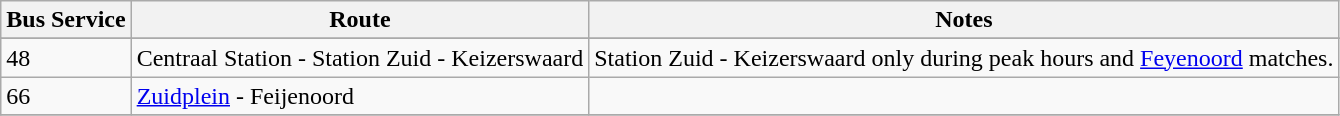<table class="wikitable" border="1">
<tr>
<th>Bus Service</th>
<th>Route</th>
<th>Notes</th>
</tr>
<tr>
</tr>
<tr>
<td>48</td>
<td>Centraal Station - Station Zuid - Keizerswaard</td>
<td>Station Zuid - Keizerswaard only during peak hours and <a href='#'>Feyenoord</a> matches.</td>
</tr>
<tr>
<td>66</td>
<td><a href='#'>Zuidplein</a> - Feijenoord</td>
<td></td>
</tr>
<tr>
</tr>
</table>
